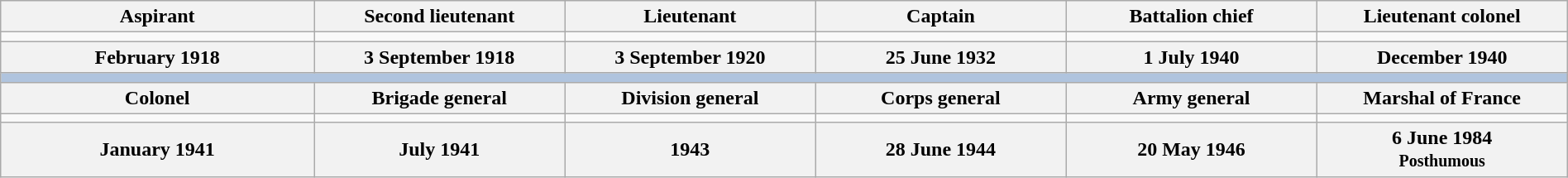<table class="wikitable"  style="width: 100%">
<tr>
<th>Aspirant</th>
<th>Second lieutenant</th>
<th>Lieutenant</th>
<th>Captain</th>
<th>Battalion chief</th>
<th>Lieutenant colonel</th>
</tr>
<tr>
<td align="center" width="16%"></td>
<td align="center" width="16%"></td>
<td align="center" width="16%"></td>
<td align="center" width="16%"></td>
<td align="center" width="16%"></td>
<td align="center" width="16%"></td>
</tr>
<tr>
<th>February 1918</th>
<th>3 September 1918</th>
<th>3 September 1920</th>
<th>25 June 1932</th>
<th>1 July 1940</th>
<th>December 1940</th>
</tr>
<tr>
<th colspan="6" style="background: lightsteelblue"></th>
</tr>
<tr>
<th>Colonel</th>
<th>Brigade general</th>
<th>Division general</th>
<th>Corps general</th>
<th>Army general</th>
<th>Marshal of France</th>
</tr>
<tr>
<td align="center" width="20%"></td>
<td align="center" width="16%"></td>
<td align="center" width="16%"></td>
<td align="center" width="16%"></td>
<td align="center" width="16%"></td>
<td align="center" width="16%"></td>
</tr>
<tr>
<th>January 1941</th>
<th>July 1941</th>
<th>1943</th>
<th>28 June 1944</th>
<th>20 May 1946</th>
<th>6 June 1984<br><small>Posthumous</small></th>
</tr>
</table>
